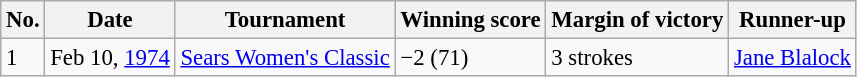<table class="wikitable" style="font-size:95%;">
<tr>
<th>No.</th>
<th>Date</th>
<th>Tournament</th>
<th>Winning score</th>
<th>Margin of victory</th>
<th>Runner-up</th>
</tr>
<tr>
<td>1</td>
<td>Feb 10, <a href='#'>1974</a></td>
<td><a href='#'>Sears Women's Classic</a></td>
<td>−2 (71)</td>
<td>3 strokes</td>
<td> <a href='#'>Jane Blalock</a></td>
</tr>
</table>
